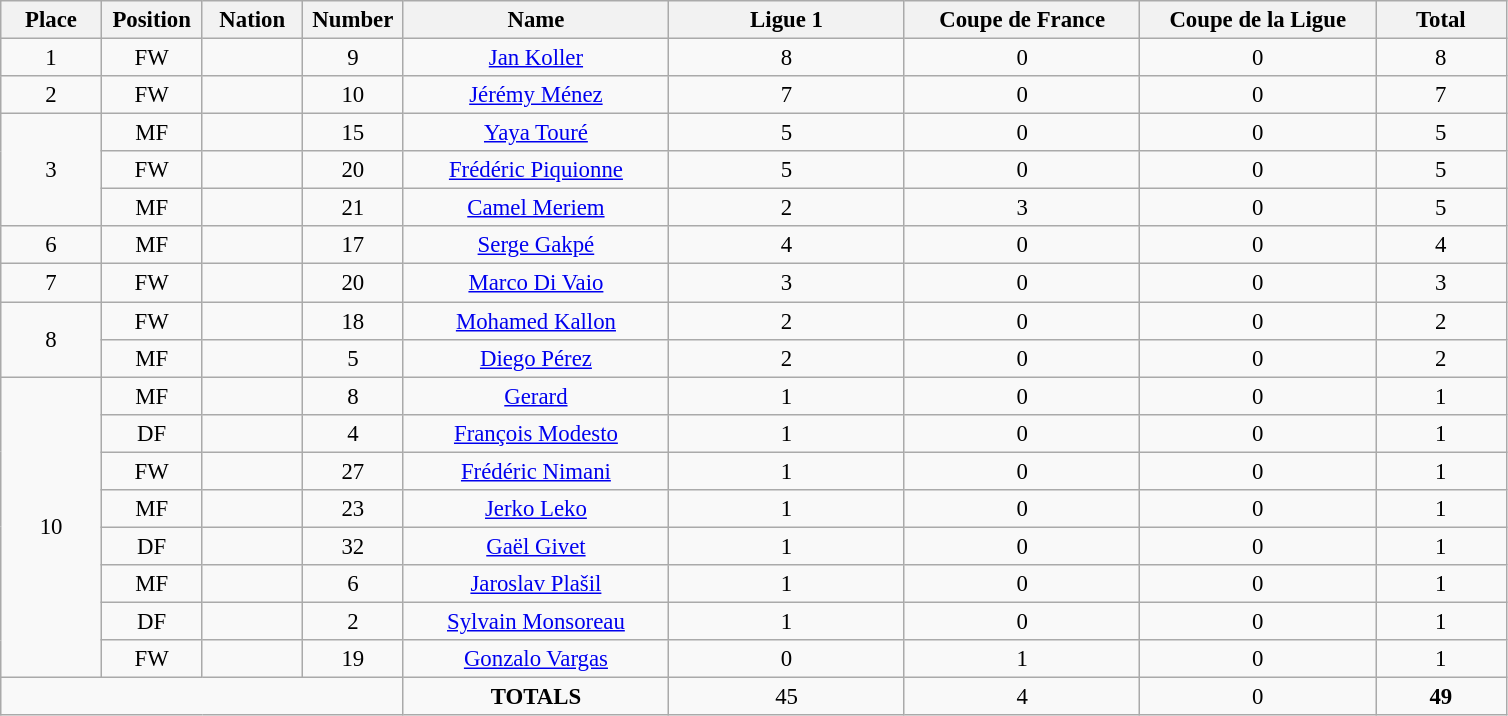<table class="wikitable" style="font-size: 95%; text-align: center;">
<tr>
<th width=60>Place</th>
<th width=60>Position</th>
<th width=60>Nation</th>
<th width=60>Number</th>
<th width=170>Name</th>
<th width=150>Ligue 1</th>
<th width=150>Coupe de France</th>
<th width=150>Coupe de la Ligue</th>
<th width=80><strong>Total</strong></th>
</tr>
<tr>
<td>1</td>
<td>FW</td>
<td></td>
<td>9</td>
<td><a href='#'>Jan Koller</a></td>
<td>8</td>
<td>0</td>
<td>0</td>
<td>8</td>
</tr>
<tr>
<td>2</td>
<td>FW</td>
<td></td>
<td>10</td>
<td><a href='#'>Jérémy Ménez</a></td>
<td>7</td>
<td>0</td>
<td>0</td>
<td>7</td>
</tr>
<tr>
<td rowspan="3">3</td>
<td>MF</td>
<td></td>
<td>15</td>
<td><a href='#'>Yaya Touré</a></td>
<td>5</td>
<td>0</td>
<td>0</td>
<td>5</td>
</tr>
<tr>
<td>FW</td>
<td></td>
<td>20</td>
<td><a href='#'>Frédéric Piquionne</a></td>
<td>5</td>
<td>0</td>
<td>0</td>
<td>5</td>
</tr>
<tr>
<td>MF</td>
<td></td>
<td>21</td>
<td><a href='#'>Camel Meriem</a></td>
<td>2</td>
<td>3</td>
<td>0</td>
<td>5</td>
</tr>
<tr>
<td>6</td>
<td>MF</td>
<td></td>
<td>17</td>
<td><a href='#'>Serge Gakpé</a></td>
<td>4</td>
<td>0</td>
<td>0</td>
<td>4</td>
</tr>
<tr>
<td>7</td>
<td>FW</td>
<td></td>
<td>20</td>
<td><a href='#'>Marco Di Vaio</a></td>
<td>3</td>
<td>0</td>
<td>0</td>
<td>3</td>
</tr>
<tr>
<td rowspan="2">8</td>
<td>FW</td>
<td></td>
<td>18</td>
<td><a href='#'>Mohamed Kallon</a></td>
<td>2</td>
<td>0</td>
<td>0</td>
<td>2</td>
</tr>
<tr>
<td>MF</td>
<td></td>
<td>5</td>
<td><a href='#'>Diego Pérez</a></td>
<td>2</td>
<td>0</td>
<td>0</td>
<td>2</td>
</tr>
<tr>
<td rowspan="8">10</td>
<td>MF</td>
<td></td>
<td>8</td>
<td><a href='#'>Gerard</a></td>
<td>1</td>
<td>0</td>
<td>0</td>
<td>1</td>
</tr>
<tr>
<td>DF</td>
<td></td>
<td>4</td>
<td><a href='#'>François Modesto</a></td>
<td>1</td>
<td>0</td>
<td>0</td>
<td>1</td>
</tr>
<tr>
<td>FW</td>
<td></td>
<td>27</td>
<td><a href='#'>Frédéric Nimani</a></td>
<td>1</td>
<td>0</td>
<td>0</td>
<td>1</td>
</tr>
<tr>
<td>MF</td>
<td></td>
<td>23</td>
<td><a href='#'>Jerko Leko</a></td>
<td>1</td>
<td>0</td>
<td>0</td>
<td>1</td>
</tr>
<tr>
<td>DF</td>
<td></td>
<td>32</td>
<td><a href='#'>Gaël Givet</a></td>
<td>1</td>
<td>0</td>
<td>0</td>
<td>1</td>
</tr>
<tr>
<td>MF</td>
<td></td>
<td>6</td>
<td><a href='#'>Jaroslav Plašil</a></td>
<td>1</td>
<td>0</td>
<td>0</td>
<td>1</td>
</tr>
<tr>
<td>DF</td>
<td></td>
<td>2</td>
<td><a href='#'>Sylvain Monsoreau</a></td>
<td>1</td>
<td>0</td>
<td>0</td>
<td>1</td>
</tr>
<tr>
<td>FW</td>
<td></td>
<td>19</td>
<td><a href='#'>Gonzalo Vargas</a></td>
<td>0</td>
<td>1</td>
<td>0</td>
<td>1</td>
</tr>
<tr>
<td colspan="4"></td>
<td><strong>TOTALS</strong></td>
<td>45</td>
<td>4</td>
<td>0</td>
<td><strong>49</strong></td>
</tr>
</table>
